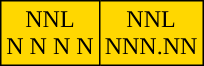<table class="wikitable" style="background:gold; color:black; text-align:center;"">
<tr>
<td style="border:1px solid black;">NNL<br>N N N N</td>
<td style="border:1px solid black;">NNL<br>NNN.NN</td>
</tr>
</table>
